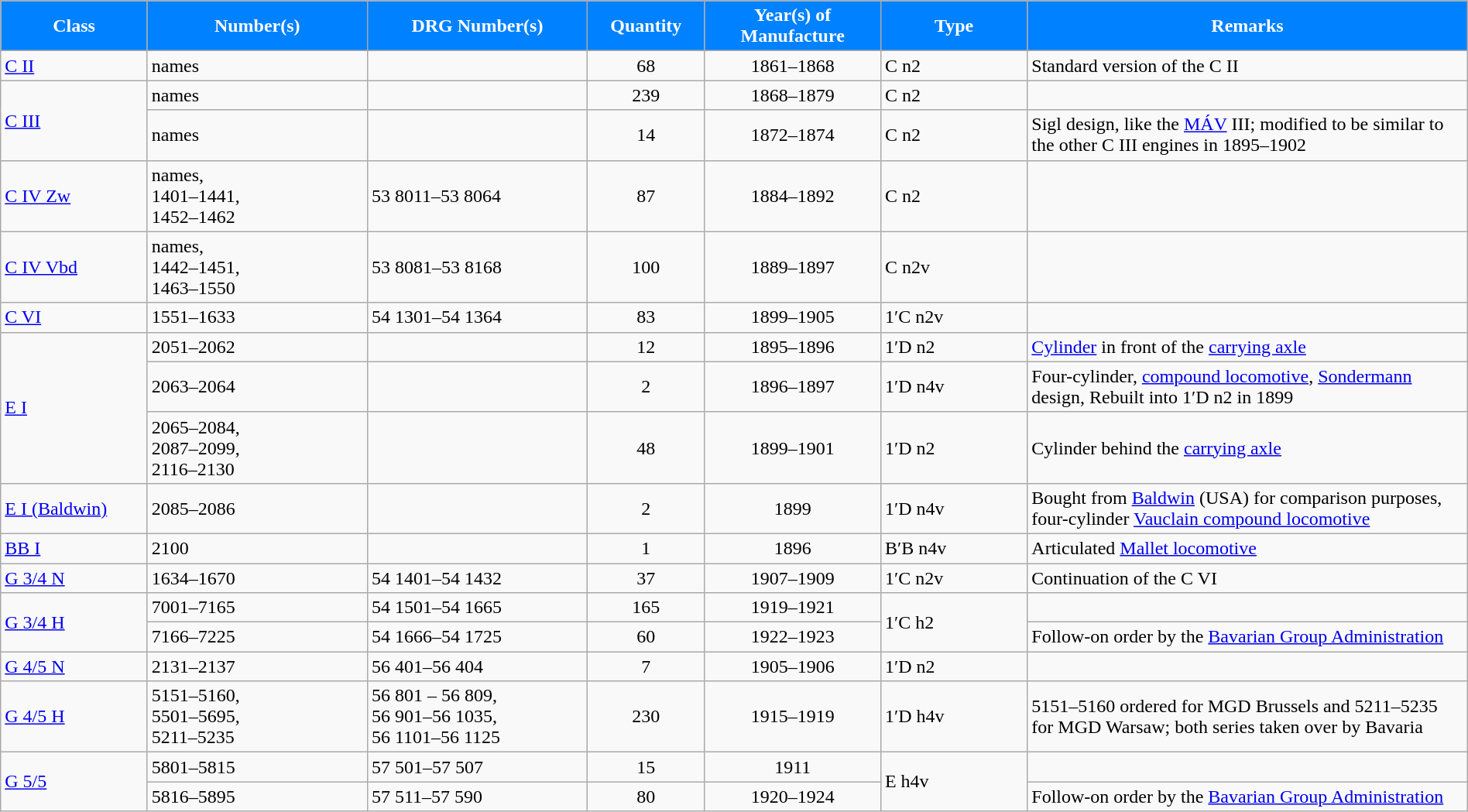<table class="wikitable" style="width:100%;">
<tr>
<th style="color:#fff; background:#0081ff; width:10%;">Class</th>
<th style="color:#fff; background:#0081ff; width:15%;">Number(s)</th>
<th style="color:#fff; background:#0081ff; width:15%;">DRG Number(s)</th>
<th style="color:#fff; background:#0081ff; width:8%;">Quantity</th>
<th style="color:#fff; background:#0081ff; width:12%;">Year(s) of Manufacture</th>
<th style="color:#fff; background:#0081ff; width:10%;">Type</th>
<th style="color:#fff; background:#0081ff; width:30%;">Remarks</th>
</tr>
<tr>
<td><a href='#'>C II</a></td>
<td>names</td>
<td></td>
<td style="text-align:center;">68</td>
<td style="text-align:center;">1861–1868</td>
<td>C n2</td>
<td>Standard version of the C II</td>
</tr>
<tr>
<td rowspan="2"><a href='#'>C III</a></td>
<td>names</td>
<td></td>
<td style="text-align:center;">239</td>
<td style="text-align:center;">1868–1879</td>
<td>C n2</td>
<td></td>
</tr>
<tr>
<td>names</td>
<td></td>
<td style="text-align:center;">14</td>
<td style="text-align:center;">1872–1874</td>
<td>C n2</td>
<td>Sigl design, like the <a href='#'>MÁV</a> III; modified to be similar to the other C III engines in 1895–1902</td>
</tr>
<tr>
<td><a href='#'>C IV Zw</a></td>
<td>names, <br>1401–1441, <br>1452–1462</td>
<td>53 8011–53 8064</td>
<td style="text-align:center;">87</td>
<td style="text-align:center;">1884–1892</td>
<td>C n2</td>
<td></td>
</tr>
<tr>
<td><a href='#'>C IV Vbd</a></td>
<td>names, <br>1442–1451, <br>1463–1550</td>
<td>53 8081–53 8168</td>
<td style="text-align:center;">100</td>
<td style="text-align:center;">1889–1897</td>
<td>C n2v</td>
<td></td>
</tr>
<tr>
<td><a href='#'>C VI</a></td>
<td>1551–1633</td>
<td>54 1301–54 1364</td>
<td style="text-align:center;">83</td>
<td style="text-align:center;">1899–1905</td>
<td>1′C n2v</td>
<td></td>
</tr>
<tr>
<td rowspan="3"><a href='#'>E I</a></td>
<td>2051–2062</td>
<td></td>
<td style="text-align:center;">12</td>
<td style="text-align:center;">1895–1896</td>
<td>1′D n2</td>
<td><a href='#'>Cylinder</a> in front of the <a href='#'>carrying axle</a></td>
</tr>
<tr>
<td>2063–2064</td>
<td></td>
<td style="text-align:center;">2</td>
<td style="text-align:center;">1896–1897</td>
<td>1′D n4v</td>
<td>Four-cylinder, <a href='#'>compound locomotive</a>, <a href='#'>Sondermann</a> design, Rebuilt into 1′D n2 in 1899</td>
</tr>
<tr>
<td>2065–2084, <br>2087–2099, <br>2116–2130</td>
<td></td>
<td style="text-align:center;">48</td>
<td style="text-align:center;">1899–1901</td>
<td>1′D n2</td>
<td>Cylinder behind the <a href='#'>carrying axle</a></td>
</tr>
<tr>
<td><a href='#'>E I (Baldwin)</a></td>
<td>2085–2086</td>
<td></td>
<td style="text-align:center;">2</td>
<td style="text-align:center;">1899</td>
<td>1′D n4v</td>
<td>Bought from <a href='#'>Baldwin</a> (USA) for comparison purposes, four-cylinder <a href='#'>Vauclain compound locomotive</a></td>
</tr>
<tr>
<td><a href='#'>BB I</a></td>
<td>2100</td>
<td></td>
<td style="text-align:center;">1</td>
<td style="text-align:center;">1896</td>
<td>B′B n4v</td>
<td>Articulated <a href='#'>Mallet locomotive</a></td>
</tr>
<tr>
<td><a href='#'>G 3/4 N</a></td>
<td>1634–1670</td>
<td>54 1401–54 1432</td>
<td style="text-align:center;">37</td>
<td style="text-align:center;">1907–1909</td>
<td>1′C n2v</td>
<td>Continuation of the C VI</td>
</tr>
<tr>
<td rowspan="2"><a href='#'>G 3/4 H</a></td>
<td>7001–7165</td>
<td>54 1501–54 1665</td>
<td style="text-align:center;">165</td>
<td style="text-align:center;">1919–1921</td>
<td rowspan="2">1′C h2</td>
<td></td>
</tr>
<tr>
<td>7166–7225</td>
<td>54 1666–54 1725</td>
<td style="text-align:center;">60</td>
<td style="text-align:center;">1922–1923</td>
<td>Follow-on order by the <a href='#'>Bavarian Group Administration</a></td>
</tr>
<tr>
<td><a href='#'>G 4/5 N</a></td>
<td>2131–2137</td>
<td>56 401–56 404</td>
<td style="text-align:center;">7</td>
<td style="text-align:center;">1905–1906</td>
<td>1′D n2</td>
<td></td>
</tr>
<tr>
<td><a href='#'>G 4/5 H</a></td>
<td>5151–5160, <br>5501–5695, <br>5211–5235</td>
<td>56 801 – 56 809, <br>56 901–56 1035, <br>56 1101–56 1125</td>
<td style="text-align:center;">230</td>
<td style="text-align:center;">1915–1919</td>
<td>1′D h4v</td>
<td>5151–5160 ordered for MGD Brussels and 5211–5235 for MGD Warsaw; both series taken over by Bavaria</td>
</tr>
<tr>
<td rowspan="2"><a href='#'>G 5/5</a></td>
<td>5801–5815</td>
<td>57 501–57 507</td>
<td style="text-align:center;">15</td>
<td style="text-align:center;">1911</td>
<td rowspan="2">E h4v</td>
<td></td>
</tr>
<tr>
<td>5816–5895</td>
<td>57 511–57 590</td>
<td style="text-align:center;">80</td>
<td style="text-align:center;">1920–1924</td>
<td>Follow-on order by the <a href='#'>Bavarian Group Administration</a></td>
</tr>
</table>
